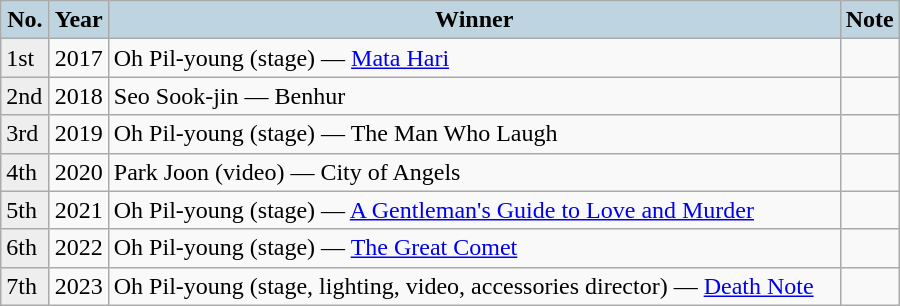<table class="wikitable" style="width:600px">
<tr>
<th style="background:#BED5E1;">No.</th>
<th style="background:#BED5E1;" width="30">Year</th>
<th style="background:#BED5E1;">Winner</th>
<th style="background:#BED5E1;" width="30">Note</th>
</tr>
<tr>
<td style="background:#eeeeee">1st</td>
<td>2017</td>
<td>Oh Pil-young (stage) — <a href='#'>Mata Hari</a></td>
<td></td>
</tr>
<tr>
<td style="background:#eeeeee">2nd</td>
<td>2018</td>
<td>Seo Sook-jin — Benhur</td>
<td></td>
</tr>
<tr>
<td style="background:#eeeeee">3rd</td>
<td>2019</td>
<td>Oh Pil-young (stage) — The Man Who Laugh</td>
<td></td>
</tr>
<tr>
<td style="background:#eeeeee">4th</td>
<td>2020</td>
<td>Park Joon (video) — City of Angels</td>
<td></td>
</tr>
<tr>
<td style="background:#eeeeee">5th</td>
<td>2021</td>
<td>Oh Pil-young (stage) — <a href='#'>A Gentleman's Guide to Love and Murder</a></td>
<td></td>
</tr>
<tr>
<td style="background:#eeeeee">6th</td>
<td>2022</td>
<td>Oh Pil-young (stage) — <a href='#'>The Great Comet</a></td>
<td></td>
</tr>
<tr>
<td style="background:#eeeeee">7th</td>
<td>2023</td>
<td>Oh Pil-young (stage, lighting, video, accessories director) — <a href='#'>Death Note</a></td>
<td></td>
</tr>
</table>
